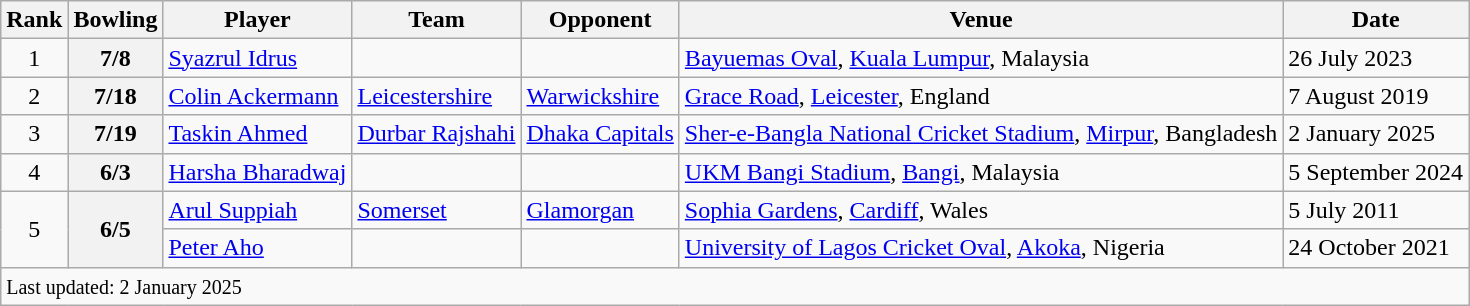<table class="wikitable">
<tr>
<th>Rank</th>
<th>Bowling</th>
<th>Player</th>
<th>Team</th>
<th>Opponent</th>
<th>Venue</th>
<th>Date</th>
</tr>
<tr>
<td align=center>1</td>
<th>7/8</th>
<td> <a href='#'>Syazrul Idrus</a></td>
<td></td>
<td></td>
<td><a href='#'>Bayuemas Oval</a>, <a href='#'>Kuala Lumpur</a>, Malaysia</td>
<td>26 July 2023</td>
</tr>
<tr>
<td align=center>2</td>
<th>7/18</th>
<td> <a href='#'>Colin Ackermann</a></td>
<td><a href='#'>Leicestershire</a></td>
<td><a href='#'>Warwickshire</a></td>
<td><a href='#'>Grace Road</a>, <a href='#'>Leicester</a>, England</td>
<td>7 August 2019</td>
</tr>
<tr>
<td align=center>3</td>
<th>7/19</th>
<td> <a href='#'>Taskin Ahmed</a></td>
<td><a href='#'>Durbar Rajshahi</a></td>
<td><a href='#'>Dhaka Capitals</a></td>
<td><a href='#'>Sher-e-Bangla National Cricket Stadium</a>, <a href='#'>Mirpur</a>, Bangladesh</td>
<td>2 January 2025</td>
</tr>
<tr>
<td align=center>4</td>
<th>6/3</th>
<td> <a href='#'>Harsha Bharadwaj</a></td>
<td></td>
<td></td>
<td><a href='#'>UKM Bangi Stadium</a>, <a href='#'>Bangi</a>, Malaysia</td>
<td>5 September 2024</td>
</tr>
<tr>
<td align=center rowspan=2>5</td>
<th rowspan=2>6/5</th>
<td> <a href='#'>Arul Suppiah</a></td>
<td><a href='#'>Somerset</a></td>
<td><a href='#'>Glamorgan</a></td>
<td><a href='#'>Sophia Gardens</a>, <a href='#'>Cardiff</a>, Wales</td>
<td>5 July 2011</td>
</tr>
<tr>
<td> <a href='#'>Peter Aho</a></td>
<td></td>
<td></td>
<td><a href='#'>University of Lagos Cricket Oval</a>, <a href='#'>Akoka</a>, Nigeria</td>
<td>24 October 2021</td>
</tr>
<tr>
<td colspan="7"><small>Last updated: 2 January 2025</small></td>
</tr>
</table>
